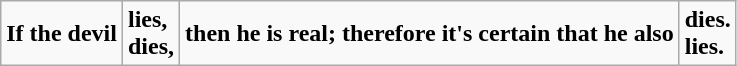<table class="wikitable" style="font-weight:bold">
<tr>
<td id=a>If the devil</td>
<td id=b>lies,<br>dies,</td>
<td id=c>then he is real; therefore it's certain that he also</td>
<td id=d>dies.<br>lies.</td>
</tr>
</table>
